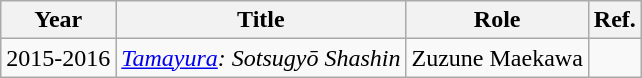<table class="wikitable sortable plainrowheaders">
<tr>
<th scope="col">Year</th>
<th scope="col">Title</th>
<th scope="col">Role</th>
<th scope="col" class="unsortable">Ref.</th>
</tr>
<tr>
<td>2015-2016</td>
<td><em><a href='#'>Tamayura</a>: Sotsugyō Shashin</em></td>
<td>Zuzune Maekawa</td>
<td></td>
</tr>
</table>
